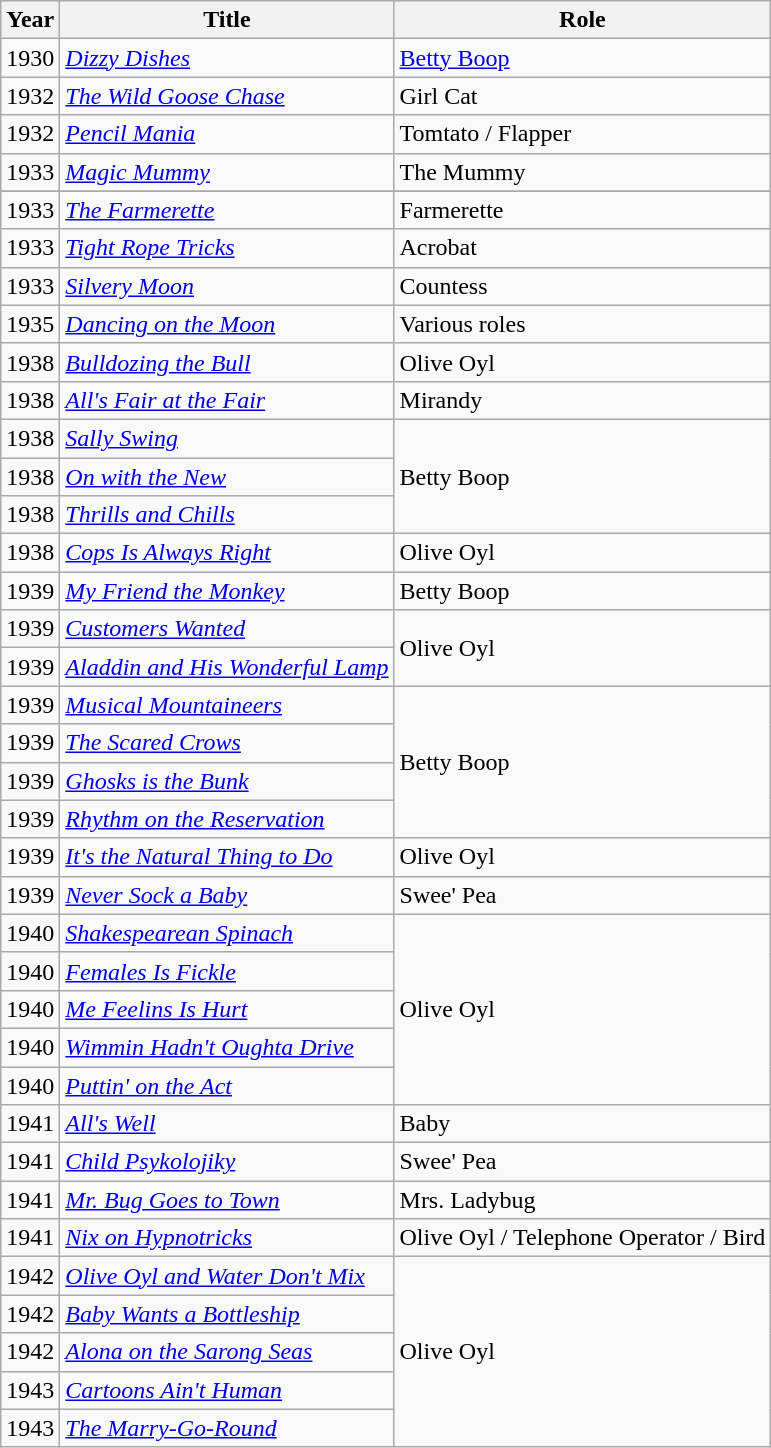<table class="wikitable">
<tr>
<th>Year</th>
<th>Title</th>
<th>Role</th>
</tr>
<tr>
<td>1930</td>
<td><em><a href='#'>Dizzy Dishes</a></em></td>
<td><a href='#'>Betty Boop</a></td>
</tr>
<tr>
<td>1932</td>
<td><em><a href='#'>The Wild Goose Chase</a></em></td>
<td>Girl Cat</td>
</tr>
<tr>
<td>1932</td>
<td><em><a href='#'>Pencil Mania</a></em></td>
<td>Tomtato / Flapper</td>
</tr>
<tr>
<td>1933</td>
<td><em><a href='#'>Magic Mummy</a></em></td>
<td>The Mummy</td>
</tr>
<tr>
</tr>
<tr>
<td>1933</td>
<td><em><a href='#'>The Farmerette</a></em></td>
<td>Farmerette</td>
</tr>
<tr>
<td>1933</td>
<td><em><a href='#'>Tight Rope Tricks</a></em></td>
<td>Acrobat</td>
</tr>
<tr>
<td>1933</td>
<td><em><a href='#'>Silvery Moon</a></em></td>
<td>Countess</td>
</tr>
<tr>
<td>1935</td>
<td><em><a href='#'>Dancing on the Moon</a></em></td>
<td>Various roles</td>
</tr>
<tr>
<td>1938</td>
<td><em><a href='#'>Bulldozing the Bull</a></em></td>
<td>Olive Oyl</td>
</tr>
<tr>
<td>1938</td>
<td><em><a href='#'>All's Fair at the Fair</a></em></td>
<td>Mirandy</td>
</tr>
<tr>
<td>1938</td>
<td><em><a href='#'>Sally Swing</a></em></td>
<td rowspan="3">Betty Boop</td>
</tr>
<tr>
<td>1938</td>
<td><em><a href='#'>On with the New</a></em></td>
</tr>
<tr>
<td>1938</td>
<td><em><a href='#'>Thrills and Chills</a></em></td>
</tr>
<tr>
<td>1938</td>
<td><em><a href='#'>Cops Is Always Right</a></em></td>
<td>Olive Oyl</td>
</tr>
<tr>
<td>1939</td>
<td><em><a href='#'>My Friend the Monkey</a></em></td>
<td>Betty Boop</td>
</tr>
<tr>
<td>1939</td>
<td><em><a href='#'>Customers Wanted</a></em></td>
<td rowspan="2">Olive Oyl</td>
</tr>
<tr>
<td>1939</td>
<td><em><a href='#'>Aladdin and His Wonderful Lamp</a></em></td>
</tr>
<tr>
<td>1939</td>
<td><em><a href='#'>Musical Mountaineers</a></em></td>
<td rowspan="4">Betty Boop</td>
</tr>
<tr>
<td>1939</td>
<td><em><a href='#'>The Scared Crows</a></em></td>
</tr>
<tr>
<td>1939</td>
<td><em><a href='#'>Ghosks is the Bunk</a></em></td>
</tr>
<tr>
<td>1939</td>
<td><em><a href='#'>Rhythm on the Reservation</a></em></td>
</tr>
<tr>
<td>1939</td>
<td><em><a href='#'>It's the Natural Thing to Do</a></em></td>
<td>Olive Oyl</td>
</tr>
<tr>
<td>1939</td>
<td><em><a href='#'>Never Sock a Baby</a></em></td>
<td>Swee' Pea</td>
</tr>
<tr>
<td>1940</td>
<td><em><a href='#'>Shakespearean Spinach</a></em></td>
<td rowspan="5">Olive Oyl</td>
</tr>
<tr>
<td>1940</td>
<td><em><a href='#'>Females Is Fickle</a></em></td>
</tr>
<tr>
<td>1940</td>
<td><em><a href='#'>Me Feelins Is Hurt</a></em></td>
</tr>
<tr>
<td>1940</td>
<td><em><a href='#'>Wimmin Hadn't Oughta Drive</a></em></td>
</tr>
<tr>
<td>1940</td>
<td><em><a href='#'>Puttin' on the Act</a></em></td>
</tr>
<tr>
<td>1941</td>
<td><em><a href='#'>All's Well</a></em></td>
<td>Baby</td>
</tr>
<tr>
<td>1941</td>
<td><em><a href='#'>Child Psykolojiky</a></em></td>
<td>Swee' Pea</td>
</tr>
<tr>
<td>1941</td>
<td><em><a href='#'>Mr. Bug Goes to Town</a></em></td>
<td>Mrs. Ladybug</td>
</tr>
<tr>
<td>1941</td>
<td><em><a href='#'>Nix on Hypnotricks</a></em></td>
<td>Olive Oyl / Telephone Operator / Bird</td>
</tr>
<tr>
<td>1942</td>
<td><em><a href='#'>Olive Oyl and Water Don't Mix</a></em></td>
<td rowspan="5">Olive Oyl</td>
</tr>
<tr>
<td>1942</td>
<td><em><a href='#'>Baby Wants a Bottleship</a></em></td>
</tr>
<tr>
<td>1942</td>
<td><em><a href='#'>Alona on the Sarong Seas</a></em></td>
</tr>
<tr>
<td>1943</td>
<td><em><a href='#'>Cartoons Ain't Human</a></em></td>
</tr>
<tr>
<td>1943</td>
<td><em><a href='#'>The Marry-Go-Round</a></em></td>
</tr>
</table>
